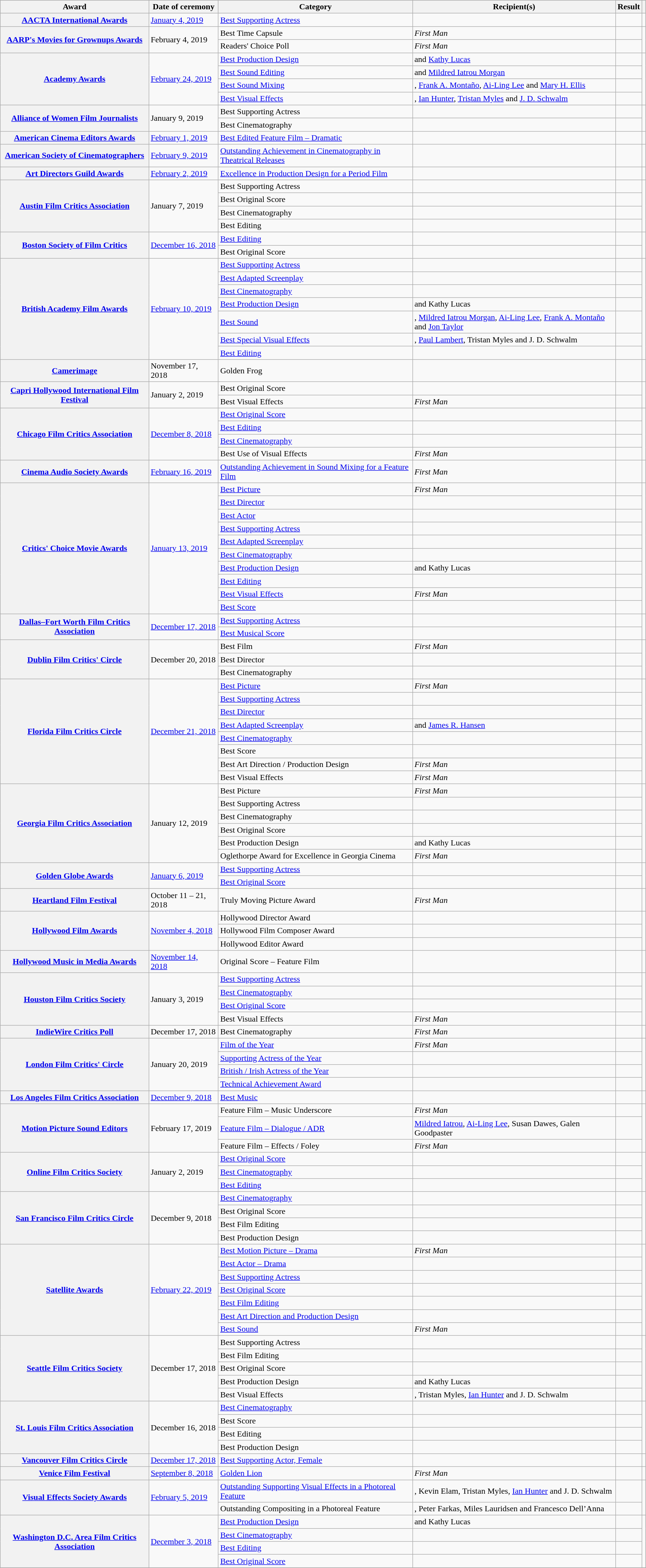<table class="wikitable plainrowheaders sortable" style="width:99%;">
<tr style="background:#ccc; text-align:center;">
<th scope="col">Award</th>
<th scope="col">Date of ceremony</th>
<th scope="col">Category</th>
<th scope="col">Recipient(s)</th>
<th scope="col">Result</th>
<th scope="col" class="unsortable"></th>
</tr>
<tr>
<th scope="row"><a href='#'>AACTA International Awards</a></th>
<td><a href='#'>January 4, 2019</a></td>
<td><a href='#'>Best Supporting Actress</a></td>
<td></td>
<td></td>
<td style="text-align:center;"><br></td>
</tr>
<tr>
<th scope="row" rowspan="2"><a href='#'>AARP's Movies for Grownups Awards</a></th>
<td rowspan="2">February 4, 2019</td>
<td>Best Time Capsule</td>
<td><em>First Man</em></td>
<td></td>
<td rowspan="2" style="text-align:center;"><br></td>
</tr>
<tr>
<td>Readers' Choice Poll</td>
<td><em>First Man</em></td>
<td></td>
</tr>
<tr>
<th scope="row" rowspan="4"><a href='#'>Academy Awards</a></th>
<td rowspan="4"><a href='#'>February 24, 2019</a></td>
<td><a href='#'>Best Production Design</a></td>
<td> and <a href='#'>Kathy Lucas</a></td>
<td></td>
<td rowspan="4" style="text-align:center;"></td>
</tr>
<tr>
<td><a href='#'>Best Sound Editing</a></td>
<td> and <a href='#'>Mildred Iatrou Morgan</a></td>
<td></td>
</tr>
<tr>
<td><a href='#'>Best Sound Mixing</a></td>
<td>, <a href='#'>Frank A. Montaño</a>, <a href='#'>Ai-Ling Lee</a> and <a href='#'>Mary H. Ellis</a></td>
<td></td>
</tr>
<tr>
<td><a href='#'>Best Visual Effects</a></td>
<td>, <a href='#'>Ian Hunter</a>, <a href='#'>Tristan Myles</a> and <a href='#'>J. D. Schwalm</a></td>
<td></td>
</tr>
<tr>
<th scope="row" rowspan="2"><a href='#'>Alliance of Women Film Journalists</a></th>
<td rowspan="2">January 9, 2019</td>
<td>Best Supporting Actress</td>
<td></td>
<td></td>
<td rowspan="2" style="text-align:center;"><br></td>
</tr>
<tr>
<td>Best Cinematography</td>
<td></td>
<td></td>
</tr>
<tr>
<th scope="row"><a href='#'>American Cinema Editors Awards</a></th>
<td><a href='#'>February 1, 2019</a></td>
<td><a href='#'>Best Edited Feature Film – Dramatic</a></td>
<td></td>
<td></td>
<td style="text-align:center;"><br></td>
</tr>
<tr>
<th scope="row"><a href='#'>American Society of Cinematographers</a></th>
<td><a href='#'>February 9, 2019</a></td>
<td><a href='#'>Outstanding Achievement in Cinematography in Theatrical Releases</a></td>
<td></td>
<td></td>
<td style="text-align:center;"><br></td>
</tr>
<tr>
<th scope="row"><a href='#'>Art Directors Guild Awards</a></th>
<td><a href='#'>February 2, 2019</a></td>
<td><a href='#'>Excellence in Production Design for a Period Film</a></td>
<td></td>
<td></td>
<td style="text-align:center;"><br></td>
</tr>
<tr>
<th scope="row" rowspan="4"><a href='#'>Austin Film Critics Association</a></th>
<td rowspan="4">January 7, 2019</td>
<td>Best Supporting Actress</td>
<td></td>
<td></td>
<td rowspan="4" style="text-align:center;"><br></td>
</tr>
<tr>
<td>Best Original Score</td>
<td></td>
<td></td>
</tr>
<tr>
<td>Best Cinematography</td>
<td></td>
<td></td>
</tr>
<tr>
<td>Best Editing</td>
<td></td>
<td></td>
</tr>
<tr>
<th scope="row" rowspan="2"><a href='#'>Boston Society of Film Critics</a></th>
<td rowspan="2"><a href='#'>December 16, 2018</a></td>
<td><a href='#'>Best Editing</a></td>
<td></td>
<td></td>
<td rowspan="2" style="text-align:center;"></td>
</tr>
<tr>
<td>Best Original Score</td>
<td></td>
<td></td>
</tr>
<tr>
<th scope="row" rowspan="7"><a href='#'>British Academy Film Awards</a></th>
<td rowspan="7"><a href='#'>February 10, 2019</a></td>
<td><a href='#'>Best Supporting Actress</a></td>
<td></td>
<td></td>
<td rowspan="7" style="text-align:center;"><br></td>
</tr>
<tr>
<td><a href='#'>Best Adapted Screenplay</a></td>
<td></td>
<td></td>
</tr>
<tr>
<td><a href='#'>Best Cinematography</a></td>
<td></td>
<td></td>
</tr>
<tr>
<td><a href='#'>Best Production Design</a></td>
<td> and Kathy Lucas</td>
<td></td>
</tr>
<tr>
<td><a href='#'>Best Sound</a></td>
<td>, <a href='#'>Mildred Iatrou Morgan</a>, <a href='#'>Ai-Ling Lee</a>, <a href='#'>Frank A. Montaño</a> and <a href='#'>Jon Taylor</a></td>
<td></td>
</tr>
<tr>
<td><a href='#'>Best Special Visual Effects</a></td>
<td>, <a href='#'>Paul Lambert</a>, Tristan Myles and J. D. Schwalm</td>
<td></td>
</tr>
<tr>
<td><a href='#'>Best Editing</a></td>
<td></td>
<td></td>
</tr>
<tr>
<th scope="row"><a href='#'>Camerimage</a></th>
<td>November 17, 2018</td>
<td>Golden Frog</td>
<td></td>
<td></td>
<td style="text-align:center;"><br></td>
</tr>
<tr>
<th scope="row" rowspan="2"><a href='#'>Capri Hollywood International Film Festival</a></th>
<td rowspan="2">January 2, 2019</td>
<td>Best Original Score</td>
<td></td>
<td></td>
<td rowspan="2" style="text-align:center;"></td>
</tr>
<tr>
<td>Best Visual Effects</td>
<td><em>First Man</em></td>
<td></td>
</tr>
<tr>
<th scope="row" rowspan="4"><a href='#'>Chicago Film Critics Association</a></th>
<td rowspan="4"><a href='#'>December 8, 2018</a></td>
<td><a href='#'>Best Original Score</a></td>
<td></td>
<td></td>
<td rowspan="4" style="text-align:center;"><br></td>
</tr>
<tr>
<td><a href='#'>Best Editing</a></td>
<td></td>
<td></td>
</tr>
<tr>
<td><a href='#'>Best Cinematography</a></td>
<td></td>
<td></td>
</tr>
<tr>
<td>Best Use of Visual Effects</td>
<td><em>First Man</em></td>
<td></td>
</tr>
<tr>
<th scope="row"><a href='#'>Cinema Audio Society Awards</a></th>
<td><a href='#'>February 16, 2019</a></td>
<td><a href='#'>Outstanding Achievement in Sound Mixing for a Feature Film</a></td>
<td><em>First Man</em></td>
<td></td>
<td style="text-align:center;"><br></td>
</tr>
<tr>
<th scope="row" rowspan="10"><a href='#'>Critics' Choice Movie Awards</a></th>
<td rowspan="10"><a href='#'>January 13, 2019</a></td>
<td><a href='#'>Best Picture</a></td>
<td><em>First Man</em></td>
<td></td>
<td rowspan="10" style="text-align:center;"><br></td>
</tr>
<tr>
<td><a href='#'>Best Director</a></td>
<td></td>
<td></td>
</tr>
<tr>
<td><a href='#'>Best Actor</a></td>
<td></td>
<td></td>
</tr>
<tr>
<td><a href='#'>Best Supporting Actress</a></td>
<td></td>
<td></td>
</tr>
<tr>
<td><a href='#'>Best Adapted Screenplay</a></td>
<td></td>
<td></td>
</tr>
<tr>
<td><a href='#'>Best Cinematography</a></td>
<td></td>
<td></td>
</tr>
<tr>
<td><a href='#'>Best Production Design</a></td>
<td> and Kathy Lucas</td>
<td></td>
</tr>
<tr>
<td><a href='#'>Best Editing</a></td>
<td></td>
<td></td>
</tr>
<tr>
<td><a href='#'>Best Visual Effects</a></td>
<td><em>First Man</em></td>
<td></td>
</tr>
<tr>
<td><a href='#'>Best Score</a></td>
<td></td>
<td></td>
</tr>
<tr>
<th scope="row" rowspan="2"><a href='#'>Dallas–Fort Worth Film Critics Association</a></th>
<td rowspan="2"><a href='#'>December 17, 2018</a></td>
<td><a href='#'>Best Supporting Actress</a></td>
<td></td>
<td></td>
<td rowspan="2" style="text-align:center;"></td>
</tr>
<tr>
<td><a href='#'>Best Musical Score</a></td>
<td></td>
<td></td>
</tr>
<tr>
<th scope="row" rowspan="3"><a href='#'>Dublin Film Critics' Circle</a></th>
<td rowspan="3">December 20, 2018</td>
<td>Best Film</td>
<td><em>First Man</em></td>
<td></td>
<td rowspan="3" style="text-align:center;"></td>
</tr>
<tr>
<td>Best Director</td>
<td></td>
<td></td>
</tr>
<tr>
<td>Best Cinematography</td>
<td></td>
<td></td>
</tr>
<tr>
<th scope="row" rowspan="8"><a href='#'>Florida Film Critics Circle</a></th>
<td rowspan="8"><a href='#'>December 21, 2018</a></td>
<td><a href='#'>Best Picture</a></td>
<td><em>First Man</em></td>
<td></td>
<td rowspan="8" style="text-align:center;"><br></td>
</tr>
<tr>
<td><a href='#'>Best Supporting Actress</a></td>
<td></td>
<td></td>
</tr>
<tr>
<td><a href='#'>Best Director</a></td>
<td></td>
<td></td>
</tr>
<tr>
<td><a href='#'>Best Adapted Screenplay</a></td>
<td> and <a href='#'>James R. Hansen</a></td>
<td></td>
</tr>
<tr>
<td><a href='#'>Best Cinematography</a></td>
<td></td>
<td></td>
</tr>
<tr>
<td>Best Score</td>
<td></td>
<td></td>
</tr>
<tr>
<td>Best Art Direction / Production Design</td>
<td><em>First Man</em></td>
<td></td>
</tr>
<tr>
<td>Best Visual Effects</td>
<td><em>First Man</em></td>
<td></td>
</tr>
<tr>
<th scope="row" rowspan="6"><a href='#'>Georgia Film Critics Association</a></th>
<td rowspan="6">January 12, 2019</td>
<td>Best Picture</td>
<td><em>First Man</em></td>
<td></td>
<td rowspan="6" style="text-align:center;"></td>
</tr>
<tr>
<td>Best Supporting Actress</td>
<td></td>
<td></td>
</tr>
<tr>
<td>Best Cinematography</td>
<td></td>
<td></td>
</tr>
<tr>
<td>Best Original Score</td>
<td></td>
<td></td>
</tr>
<tr>
<td>Best Production Design</td>
<td> and Kathy Lucas</td>
<td></td>
</tr>
<tr>
<td>Oglethorpe Award for Excellence in Georgia Cinema</td>
<td><em>First Man</em></td>
<td></td>
</tr>
<tr>
<th scope="row" rowspan="2"><a href='#'>Golden Globe Awards</a></th>
<td rowspan="2"><a href='#'>January 6, 2019</a></td>
<td><a href='#'>Best Supporting Actress</a></td>
<td></td>
<td></td>
<td rowspan="2" style="text-align:center;"><br></td>
</tr>
<tr>
<td><a href='#'>Best Original Score</a></td>
<td></td>
<td></td>
</tr>
<tr>
<th scope="row"><a href='#'>Heartland Film Festival</a></th>
<td>October 11 – 21, 2018</td>
<td>Truly Moving Picture Award</td>
<td><em>First Man</em></td>
<td></td>
<td style="text-align:center;"></td>
</tr>
<tr>
<th scope="row" rowspan="3"><a href='#'>Hollywood Film Awards</a></th>
<td rowspan="3"><a href='#'>November 4, 2018</a></td>
<td>Hollywood Director Award</td>
<td></td>
<td></td>
<td rowspan="3" style="text-align:center;"></td>
</tr>
<tr>
<td>Hollywood Film Composer Award</td>
<td></td>
<td></td>
</tr>
<tr>
<td>Hollywood Editor Award</td>
<td></td>
<td></td>
</tr>
<tr>
<th scope="row"><a href='#'>Hollywood Music in Media Awards</a></th>
<td><a href='#'>November 14, 2018</a></td>
<td>Original Score – Feature Film</td>
<td></td>
<td></td>
<td style="text-align:center;"></td>
</tr>
<tr>
<th scope="row" rowspan="4"><a href='#'>Houston Film Critics Society</a></th>
<td rowspan="4">January 3, 2019</td>
<td><a href='#'>Best Supporting Actress</a></td>
<td></td>
<td></td>
<td rowspan="4" style="text-align:center;"><br></td>
</tr>
<tr>
<td><a href='#'>Best Cinematography</a></td>
<td></td>
<td></td>
</tr>
<tr>
<td><a href='#'>Best Original Score</a></td>
<td></td>
<td></td>
</tr>
<tr>
<td>Best Visual Effects</td>
<td><em>First Man</em></td>
<td></td>
</tr>
<tr>
<th scope="row"><a href='#'>IndieWire Critics Poll</a></th>
<td>December 17, 2018</td>
<td>Best Cinematography</td>
<td><em>First Man</em></td>
<td></td>
<td style="text-align:center;"></td>
</tr>
<tr>
<th scope="row" rowspan="4"><a href='#'>London Film Critics' Circle</a></th>
<td rowspan="4">January 20, 2019</td>
<td><a href='#'>Film of the Year</a></td>
<td><em>First Man</em></td>
<td></td>
<td rowspan="4" style="text-align:center;"><br></td>
</tr>
<tr>
<td><a href='#'>Supporting Actress of the Year</a></td>
<td></td>
<td></td>
</tr>
<tr>
<td><a href='#'>British / Irish Actress of the Year</a></td>
<td></td>
<td></td>
</tr>
<tr>
<td><a href='#'>Technical Achievement Award</a></td>
<td></td>
<td></td>
</tr>
<tr>
<th scope="row"><a href='#'>Los Angeles Film Critics Association</a></th>
<td><a href='#'>December 9, 2018</a></td>
<td><a href='#'>Best Music</a></td>
<td></td>
<td></td>
<td style="text-align:center;"></td>
</tr>
<tr>
<th scope="row" rowspan="3"><a href='#'>Motion Picture Sound Editors</a></th>
<td rowspan="3">February 17, 2019</td>
<td>Feature Film – Music Underscore</td>
<td><em>First Man</em></td>
<td></td>
<td rowspan="3" style="text-align:center;"></td>
</tr>
<tr>
<td><a href='#'>Feature Film – Dialogue / ADR</a></td>
<td><a href='#'>Mildred Iatrou</a>, <a href='#'>Ai-Ling Lee</a>, Susan Dawes, Galen Goodpaster</td>
<td></td>
</tr>
<tr>
<td>Feature Film – Effects / Foley</td>
<td><em>First Man</em></td>
<td></td>
</tr>
<tr>
<th scope="row" rowspan="3"><a href='#'>Online Film Critics Society</a></th>
<td rowspan="3">January 2, 2019</td>
<td><a href='#'>Best Original Score</a></td>
<td></td>
<td></td>
<td rowspan="3" style="text-align:center;"></td>
</tr>
<tr>
<td><a href='#'>Best Cinematography</a></td>
<td></td>
<td></td>
</tr>
<tr>
<td><a href='#'>Best Editing</a></td>
<td></td>
<td></td>
</tr>
<tr>
<th scope="row" rowspan="4"><a href='#'>San Francisco Film Critics Circle</a></th>
<td rowspan="4">December 9, 2018</td>
<td><a href='#'>Best Cinematography</a></td>
<td></td>
<td></td>
<td rowspan="4" style="text-align:center;"></td>
</tr>
<tr>
<td>Best Original Score</td>
<td></td>
<td></td>
</tr>
<tr>
<td>Best Film Editing</td>
<td></td>
<td></td>
</tr>
<tr>
<td>Best Production Design</td>
<td></td>
<td></td>
</tr>
<tr>
<th scope="row" rowspan="7"><a href='#'>Satellite Awards</a></th>
<td rowspan="7"><a href='#'>February 22, 2019</a></td>
<td><a href='#'>Best Motion Picture – Drama</a></td>
<td><em>First Man</em></td>
<td></td>
<td rowspan="7" style="text-align:center;"><br></td>
</tr>
<tr>
<td><a href='#'>Best Actor – Drama</a></td>
<td></td>
<td></td>
</tr>
<tr>
<td><a href='#'>Best Supporting Actress</a></td>
<td></td>
<td></td>
</tr>
<tr>
<td><a href='#'>Best Original Score</a></td>
<td></td>
<td></td>
</tr>
<tr>
<td><a href='#'>Best Film Editing</a></td>
<td></td>
<td></td>
</tr>
<tr>
<td><a href='#'>Best Art Direction and Production Design</a></td>
<td></td>
<td></td>
</tr>
<tr>
<td><a href='#'>Best Sound</a></td>
<td><em>First Man</em></td>
<td></td>
</tr>
<tr>
<th scope="row" rowspan="5"><a href='#'>Seattle Film Critics Society</a></th>
<td rowspan="5">December 17, 2018</td>
<td>Best Supporting Actress</td>
<td></td>
<td></td>
<td rowspan="5" style="text-align:center;"></td>
</tr>
<tr>
<td>Best Film Editing</td>
<td></td>
<td></td>
</tr>
<tr>
<td>Best Original Score</td>
<td></td>
<td></td>
</tr>
<tr>
<td>Best Production Design</td>
<td> and Kathy Lucas</td>
<td></td>
</tr>
<tr>
<td>Best Visual Effects</td>
<td>, Tristan Myles, <a href='#'>Ian Hunter</a> and J. D. Schwalm</td>
<td></td>
</tr>
<tr>
<th scope="row" rowspan="4"><a href='#'>St. Louis Film Critics Association</a></th>
<td rowspan="4">December 16, 2018</td>
<td><a href='#'>Best Cinematography</a></td>
<td></td>
<td></td>
<td rowspan="4" style="text-align:center;"></td>
</tr>
<tr>
<td>Best Score</td>
<td></td>
<td></td>
</tr>
<tr>
<td>Best Editing</td>
<td></td>
<td></td>
</tr>
<tr>
<td>Best Production Design</td>
<td></td>
<td></td>
</tr>
<tr>
<th scope="row"><a href='#'>Vancouver Film Critics Circle</a></th>
<td><a href='#'>December 17, 2018</a></td>
<td><a href='#'>Best Supporting Actor, Female</a></td>
<td></td>
<td></td>
<td style="text-align:center;"><br></td>
</tr>
<tr>
<th scope="row"><a href='#'>Venice Film Festival</a></th>
<td><a href='#'>September 8, 2018</a></td>
<td><a href='#'>Golden Lion</a></td>
<td><em>First Man</em></td>
<td></td>
<td style="text-align:center;"><br></td>
</tr>
<tr>
<th scope="row" rowspan="2"><a href='#'>Visual Effects Society Awards</a></th>
<td rowspan="2"><a href='#'>February 5, 2019</a></td>
<td><a href='#'>Outstanding Supporting Visual Effects in a Photoreal Feature</a></td>
<td>, Kevin Elam, Tristan Myles, <a href='#'>Ian Hunter</a> and J. D. Schwalm</td>
<td></td>
<td rowspan="2" style="text-align:center;"><br></td>
</tr>
<tr>
<td>Outstanding Compositing in a Photoreal Feature</td>
<td>, Peter Farkas, Miles Lauridsen and Francesco Dell’Anna</td>
<td></td>
</tr>
<tr>
<th scope="row" rowspan="4"><a href='#'>Washington D.C. Area Film Critics Association</a></th>
<td rowspan="4"><a href='#'>December 3, 2018</a></td>
<td><a href='#'>Best Production Design</a></td>
<td> and Kathy Lucas</td>
<td></td>
<td rowspan="4" style="text-align:center;"></td>
</tr>
<tr>
<td><a href='#'>Best Cinematography</a></td>
<td></td>
<td></td>
</tr>
<tr>
<td><a href='#'>Best Editing</a></td>
<td></td>
<td></td>
</tr>
<tr>
<td><a href='#'>Best Original Score</a></td>
<td></td>
<td></td>
</tr>
<tr>
</tr>
</table>
